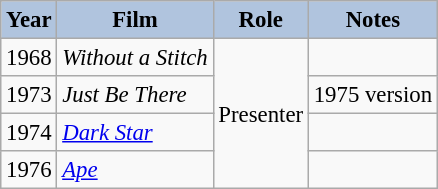<table class="wikitable" style="font-size:95%;">
<tr>
<th style="background:#B0C4DE;">Year</th>
<th style="background:#B0C4DE;">Film</th>
<th style="background:#B0C4DE;">Role</th>
<th style="background:#B0C4DE;">Notes</th>
</tr>
<tr>
<td>1968</td>
<td><em>Without a Stitch</em></td>
<td rowspan=4>Presenter</td>
<td></td>
</tr>
<tr>
<td>1973</td>
<td><em>Just Be There</em></td>
<td>1975 version</td>
</tr>
<tr>
<td>1974</td>
<td><em><a href='#'>Dark Star</a></em></td>
<td></td>
</tr>
<tr>
<td>1976</td>
<td><em><a href='#'>Ape</a></em></td>
<td></td>
</tr>
</table>
